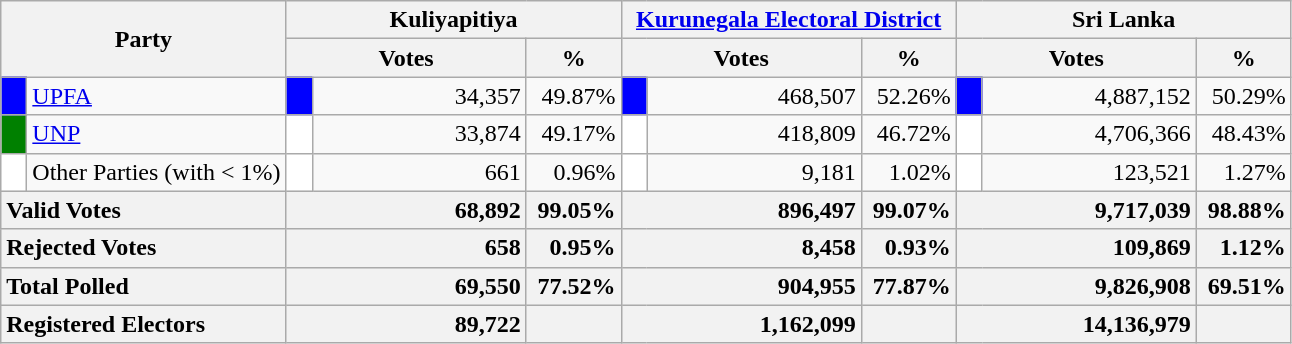<table class="wikitable">
<tr>
<th colspan="2" width="144px"rowspan="2">Party</th>
<th colspan="3" width="216px">Kuliyapitiya</th>
<th colspan="3" width="216px"><a href='#'>Kurunegala Electoral District</a></th>
<th colspan="3" width="216px">Sri Lanka</th>
</tr>
<tr>
<th colspan="2" width="144px">Votes</th>
<th>%</th>
<th colspan="2" width="144px">Votes</th>
<th>%</th>
<th colspan="2" width="144px">Votes</th>
<th>%</th>
</tr>
<tr>
<td style="background-color:blue;" width="10px"></td>
<td style="text-align:left;"><a href='#'>UPFA</a></td>
<td style="background-color:blue;" width="10px"></td>
<td style="text-align:right;">34,357</td>
<td style="text-align:right;">49.87%</td>
<td style="background-color:blue;" width="10px"></td>
<td style="text-align:right;">468,507</td>
<td style="text-align:right;">52.26%</td>
<td style="background-color:blue;" width="10px"></td>
<td style="text-align:right;">4,887,152</td>
<td style="text-align:right;">50.29%</td>
</tr>
<tr>
<td style="background-color:green;" width="10px"></td>
<td style="text-align:left;"><a href='#'>UNP</a></td>
<td style="background-color:white;" width="10px"></td>
<td style="text-align:right;">33,874</td>
<td style="text-align:right;">49.17%</td>
<td style="background-color:white;" width="10px"></td>
<td style="text-align:right;">418,809</td>
<td style="text-align:right;">46.72%</td>
<td style="background-color:white;" width="10px"></td>
<td style="text-align:right;">4,706,366</td>
<td style="text-align:right;">48.43%</td>
</tr>
<tr>
<td style="background-color:white;" width="10px"></td>
<td style="text-align:left;">Other Parties (with < 1%)</td>
<td style="background-color:white;" width="10px"></td>
<td style="text-align:right;">661</td>
<td style="text-align:right;">0.96%</td>
<td style="background-color:white;" width="10px"></td>
<td style="text-align:right;">9,181</td>
<td style="text-align:right;">1.02%</td>
<td style="background-color:white;" width="10px"></td>
<td style="text-align:right;">123,521</td>
<td style="text-align:right;">1.27%</td>
</tr>
<tr>
<th colspan="2" width="144px"style="text-align:left;">Valid Votes</th>
<th style="text-align:right;"colspan="2" width="144px">68,892</th>
<th style="text-align:right;">99.05%</th>
<th style="text-align:right;"colspan="2" width="144px">896,497</th>
<th style="text-align:right;">99.07%</th>
<th style="text-align:right;"colspan="2" width="144px">9,717,039</th>
<th style="text-align:right;">98.88%</th>
</tr>
<tr>
<th colspan="2" width="144px"style="text-align:left;">Rejected Votes</th>
<th style="text-align:right;"colspan="2" width="144px">658</th>
<th style="text-align:right;">0.95%</th>
<th style="text-align:right;"colspan="2" width="144px">8,458</th>
<th style="text-align:right;">0.93%</th>
<th style="text-align:right;"colspan="2" width="144px">109,869</th>
<th style="text-align:right;">1.12%</th>
</tr>
<tr>
<th colspan="2" width="144px"style="text-align:left;">Total Polled</th>
<th style="text-align:right;"colspan="2" width="144px">69,550</th>
<th style="text-align:right;">77.52%</th>
<th style="text-align:right;"colspan="2" width="144px">904,955</th>
<th style="text-align:right;">77.87%</th>
<th style="text-align:right;"colspan="2" width="144px">9,826,908</th>
<th style="text-align:right;">69.51%</th>
</tr>
<tr>
<th colspan="2" width="144px"style="text-align:left;">Registered Electors</th>
<th style="text-align:right;"colspan="2" width="144px">89,722</th>
<th></th>
<th style="text-align:right;"colspan="2" width="144px">1,162,099</th>
<th></th>
<th style="text-align:right;"colspan="2" width="144px">14,136,979</th>
<th></th>
</tr>
</table>
